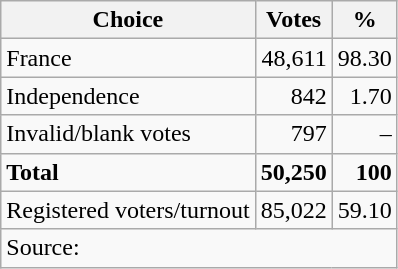<table class=wikitable style=text-align:right>
<tr>
<th>Choice</th>
<th>Votes</th>
<th>%</th>
</tr>
<tr>
<td align=left>France</td>
<td>48,611</td>
<td>98.30</td>
</tr>
<tr>
<td align=left>Independence</td>
<td>842</td>
<td>1.70</td>
</tr>
<tr>
<td align=left>Invalid/blank votes</td>
<td>797</td>
<td>–</td>
</tr>
<tr>
<td align=left><strong>Total</strong></td>
<td><strong>50,250</strong></td>
<td><strong>100</strong></td>
</tr>
<tr>
<td align=left>Registered voters/turnout</td>
<td>85,022</td>
<td>59.10</td>
</tr>
<tr>
<td align=left colspan=3>Source: </td>
</tr>
</table>
